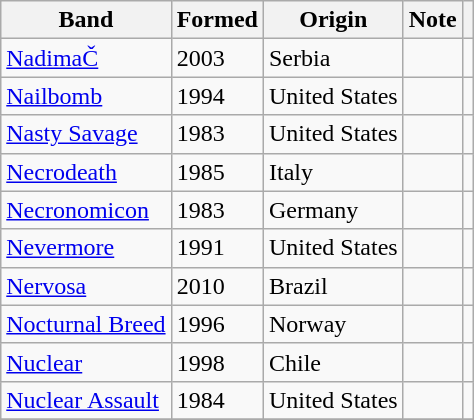<table class="wikitable sortable">
<tr>
<th>Band</th>
<th>Formed</th>
<th>Origin</th>
<th class=unsortable>Note</th>
<th></th>
</tr>
<tr>
<td><a href='#'>NadimaČ</a></td>
<td>2003</td>
<td>Serbia</td>
<td></td>
<td></td>
</tr>
<tr>
<td><a href='#'>Nailbomb</a></td>
<td>1994</td>
<td>United States</td>
<td></td>
<td></td>
</tr>
<tr>
<td><a href='#'>Nasty Savage</a></td>
<td>1983</td>
<td>United States</td>
<td></td>
<td></td>
</tr>
<tr>
<td><a href='#'>Necrodeath</a></td>
<td>1985</td>
<td>Italy</td>
<td></td>
<td></td>
</tr>
<tr>
<td><a href='#'>Necronomicon</a></td>
<td>1983</td>
<td>Germany</td>
<td></td>
<td></td>
</tr>
<tr>
<td><a href='#'>Nevermore</a></td>
<td>1991</td>
<td>United States</td>
<td></td>
<td></td>
</tr>
<tr>
<td><a href='#'>Nervosa</a></td>
<td>2010</td>
<td>Brazil</td>
<td></td>
<td></td>
</tr>
<tr>
<td><a href='#'>Nocturnal Breed</a></td>
<td>1996</td>
<td>Norway</td>
<td></td>
<td></td>
</tr>
<tr>
<td><a href='#'>Nuclear</a></td>
<td>1998</td>
<td>Chile</td>
<td></td>
<td></td>
</tr>
<tr>
<td><a href='#'>Nuclear Assault</a></td>
<td>1984</td>
<td>United States</td>
<td></td>
<td></td>
</tr>
<tr>
</tr>
</table>
